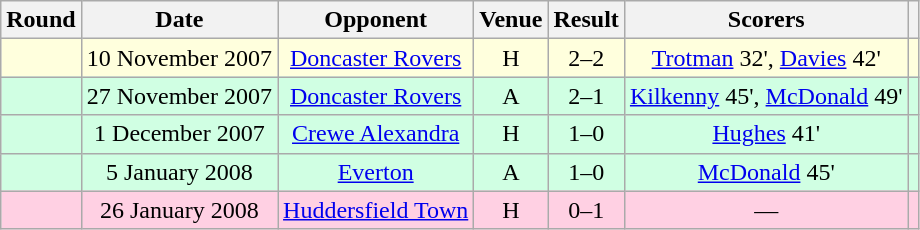<table class="wikitable sortable" style="text-align:center">
<tr>
<th>Round</th>
<th>Date</th>
<th>Opponent</th>
<th>Venue</th>
<th>Result</th>
<th class="unsortable">Scorers</th>
<th class="unsortable"></th>
</tr>
<tr bgcolor="ffffdd">
<td></td>
<td>10 November 2007</td>
<td><a href='#'>Doncaster Rovers</a></td>
<td>H</td>
<td>2–2</td>
<td><a href='#'>Trotman</a> 32', <a href='#'>Davies</a> 42'</td>
<td></td>
</tr>
<tr bgcolor="d0ffe3">
<td></td>
<td>27 November 2007</td>
<td><a href='#'>Doncaster Rovers</a></td>
<td>A</td>
<td>2–1</td>
<td><a href='#'>Kilkenny</a> 45', <a href='#'>McDonald</a> 49'</td>
<td></td>
</tr>
<tr bgcolor="d0ffe3">
<td></td>
<td>1 December 2007</td>
<td><a href='#'>Crewe Alexandra</a></td>
<td>H</td>
<td>1–0</td>
<td><a href='#'>Hughes</a> 41'</td>
<td></td>
</tr>
<tr bgcolor="d0ffe3">
<td></td>
<td>5 January 2008</td>
<td><a href='#'>Everton</a></td>
<td>A</td>
<td>1–0</td>
<td><a href='#'>McDonald</a> 45'</td>
<td></td>
</tr>
<tr bgcolor="ffd0e3">
<td></td>
<td>26 January 2008</td>
<td><a href='#'>Huddersfield Town</a></td>
<td>H</td>
<td>0–1</td>
<td>—</td>
<td></td>
</tr>
</table>
